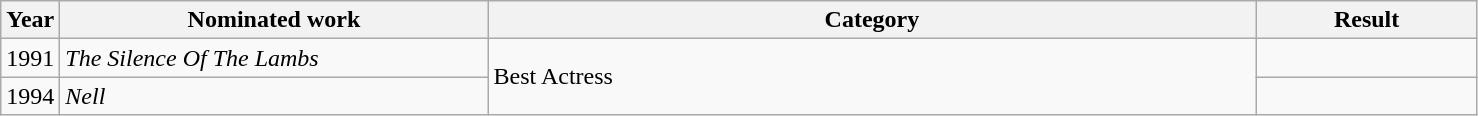<table class=wikitable>
<tr>
<th width=4%>Year</th>
<th width=29%>Nominated work</th>
<th width=52%>Category</th>
<th width=15%>Result</th>
</tr>
<tr>
<td align=center>1991</td>
<td><em>The Silence Of The Lambs</em></td>
<td rowspan=2>Best Actress</td>
<td></td>
</tr>
<tr>
<td align=center>1994</td>
<td><em>Nell</em></td>
<td></td>
</tr>
</table>
